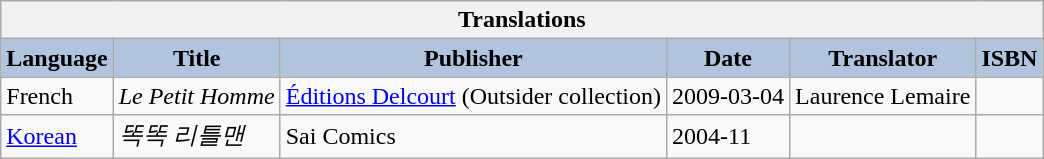<table class="wikitable">
<tr>
<th colspan="6">Translations</th>
</tr>
<tr>
<th style="background:#B0C4DE;">Language</th>
<th style="background:#B0C4DE;">Title</th>
<th style="background:#B0C4DE;">Publisher</th>
<th style="background:#B0C4DE;">Date</th>
<th style="background:#B0C4DE;">Translator</th>
<th style="background:#B0C4DE;">ISBN</th>
</tr>
<tr>
<td>French</td>
<td><em>Le Petit Homme</em></td>
<td><a href='#'>Éditions Delcourt</a> (Outsider collection)</td>
<td>2009-03-04</td>
<td>Laurence Lemaire</td>
<td></td>
</tr>
<tr>
<td><a href='#'>Korean</a></td>
<td><em>똑똑 리틀맨</em></td>
<td>Sai Comics</td>
<td>2004-11</td>
<td></td>
<td></td>
</tr>
</table>
